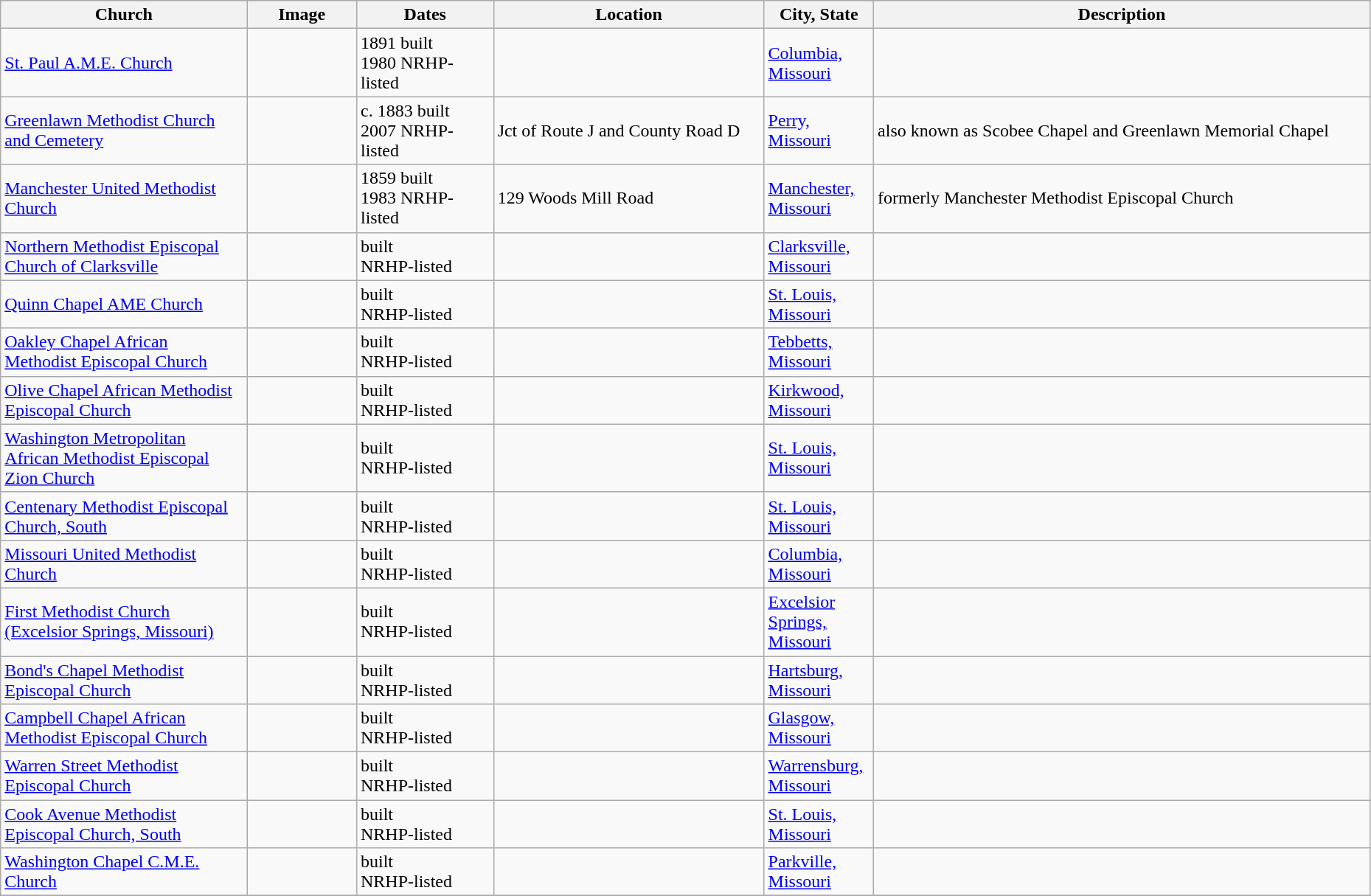<table class="wikitable sortable" style="width:98%">
<tr>
<th style="width:18%;"><strong>Church</strong></th>
<th style="width:8%;" class="unsortable"><strong>Image</strong></th>
<th style="width:10%;"><strong>Dates</strong></th>
<th><strong>Location</strong></th>
<th style="width:8%;"><strong>City, State</strong></th>
<th class="unsortable"><strong>Description</strong></th>
</tr>
<tr>
<td><a href='#'>St. Paul A.M.E. Church</a></td>
<td></td>
<td>1891 built<br>1980 NRHP-listed</td>
<td></td>
<td><a href='#'>Columbia, Missouri</a></td>
<td></td>
</tr>
<tr ->
<td><a href='#'>Greenlawn Methodist Church and Cemetery</a></td>
<td></td>
<td>c. 1883 built<br>2007 NRHP-listed</td>
<td>Jct of Route J and County Road D</td>
<td><a href='#'>Perry, Missouri</a></td>
<td>also known as Scobee Chapel and Greenlawn Memorial Chapel</td>
</tr>
<tr>
<td><a href='#'>Manchester United Methodist Church</a></td>
<td></td>
<td>1859 built<br>1983 NRHP-listed</td>
<td>129 Woods Mill Road</td>
<td><a href='#'>Manchester, Missouri</a></td>
<td>formerly Manchester Methodist Episcopal Church</td>
</tr>
<tr>
<td><a href='#'>Northern Methodist Episcopal Church of Clarksville</a></td>
<td></td>
<td>built<br> NRHP-listed</td>
<td></td>
<td><a href='#'>Clarksville, Missouri</a></td>
<td></td>
</tr>
<tr>
<td><a href='#'>Quinn Chapel AME Church</a></td>
<td></td>
<td>built<br> NRHP-listed</td>
<td></td>
<td><a href='#'>St. Louis, Missouri</a></td>
<td></td>
</tr>
<tr ->
<td><a href='#'>Oakley Chapel African Methodist Episcopal Church</a></td>
<td></td>
<td>built<br> NRHP-listed</td>
<td></td>
<td><a href='#'>Tebbetts, Missouri</a></td>
<td></td>
</tr>
<tr>
<td><a href='#'>Olive Chapel African Methodist Episcopal Church</a></td>
<td></td>
<td>built<br> NRHP-listed</td>
<td></td>
<td><a href='#'>Kirkwood, Missouri</a></td>
<td></td>
</tr>
<tr>
<td><a href='#'>Washington Metropolitan African Methodist Episcopal Zion Church</a></td>
<td></td>
<td>built<br> NRHP-listed</td>
<td></td>
<td><a href='#'>St. Louis, Missouri</a></td>
<td></td>
</tr>
<tr>
<td><a href='#'>Centenary Methodist Episcopal Church, South</a></td>
<td></td>
<td>built<br> NRHP-listed</td>
<td></td>
<td><a href='#'>St. Louis, Missouri</a></td>
<td></td>
</tr>
<tr>
<td><a href='#'>Missouri United Methodist Church</a></td>
<td></td>
<td>built<br> NRHP-listed</td>
<td></td>
<td><a href='#'>Columbia, Missouri</a></td>
<td></td>
</tr>
<tr>
<td><a href='#'>First Methodist Church (Excelsior Springs, Missouri)</a></td>
<td></td>
<td>built<br> NRHP-listed</td>
<td></td>
<td><a href='#'>Excelsior Springs, Missouri</a></td>
<td></td>
</tr>
<tr>
<td><a href='#'>Bond's Chapel Methodist Episcopal Church</a></td>
<td></td>
<td>built<br> NRHP-listed</td>
<td></td>
<td><a href='#'>Hartsburg, Missouri</a></td>
<td></td>
</tr>
<tr>
<td><a href='#'>Campbell Chapel African Methodist Episcopal Church</a></td>
<td></td>
<td>built<br> NRHP-listed</td>
<td></td>
<td><a href='#'>Glasgow, Missouri</a></td>
<td></td>
</tr>
<tr>
<td><a href='#'>Warren Street Methodist Episcopal Church</a></td>
<td></td>
<td>built<br> NRHP-listed</td>
<td></td>
<td><a href='#'>Warrensburg, Missouri</a></td>
<td></td>
</tr>
<tr>
<td><a href='#'>Cook Avenue Methodist Episcopal Church, South</a></td>
<td></td>
<td>built<br> NRHP-listed</td>
<td></td>
<td><a href='#'>St. Louis, Missouri</a></td>
<td></td>
</tr>
<tr>
<td><a href='#'>Washington Chapel C.M.E. Church</a></td>
<td></td>
<td>built<br> NRHP-listed</td>
<td></td>
<td><a href='#'>Parkville, Missouri</a></td>
<td></td>
</tr>
<tr>
</tr>
</table>
